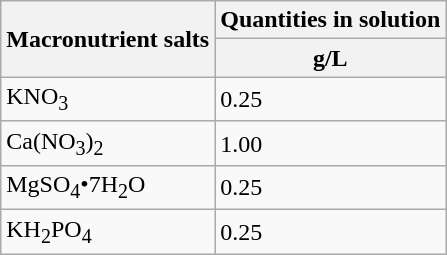<table class="wikitable">
<tr>
<th rowspan=2>Macronutrient salts</th>
<th colspan=2>Quantities in solution</th>
</tr>
<tr>
<th>g/L</th>
</tr>
<tr>
<td>KNO<sub>3</sub></td>
<td>0.25</td>
</tr>
<tr>
<td>Ca(NO<sub>3</sub>)<sub>2</sub></td>
<td>1.00</td>
</tr>
<tr>
<td>MgSO<sub>4</sub>•7H<sub>2</sub>O</td>
<td>0.25</td>
</tr>
<tr>
<td>KH<sub>2</sub>PO<sub>4</sub></td>
<td>0.25</td>
</tr>
</table>
